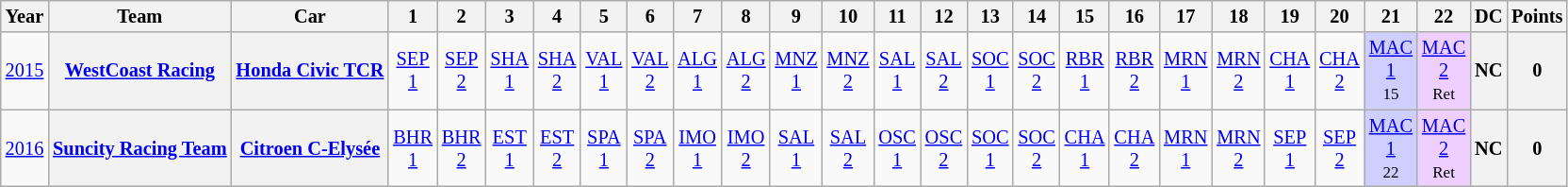<table class="wikitable" style="text-align:center; font-size:85%">
<tr>
<th>Year</th>
<th>Team</th>
<th>Car</th>
<th>1</th>
<th>2</th>
<th>3</th>
<th>4</th>
<th>5</th>
<th>6</th>
<th>7</th>
<th>8</th>
<th>9</th>
<th>10</th>
<th>11</th>
<th>12</th>
<th>13</th>
<th>14</th>
<th>15</th>
<th>16</th>
<th>17</th>
<th>18</th>
<th>19</th>
<th>20</th>
<th>21</th>
<th>22</th>
<th>DC</th>
<th>Points</th>
</tr>
<tr>
<td><a href='#'>2015</a></td>
<th><a href='#'>WestCoast Racing</a></th>
<th><a href='#'>Honda Civic TCR</a></th>
<td><a href='#'>SEP<br>1</a></td>
<td><a href='#'>SEP<br>2</a></td>
<td><a href='#'>SHA<br>1</a></td>
<td><a href='#'>SHA<br>2</a></td>
<td><a href='#'>VAL<br>1</a></td>
<td><a href='#'>VAL<br>2</a></td>
<td><a href='#'>ALG<br>1</a></td>
<td><a href='#'>ALG<br>2</a></td>
<td><a href='#'>MNZ<br>1</a></td>
<td><a href='#'>MNZ<br>2</a></td>
<td><a href='#'>SAL<br>1</a></td>
<td><a href='#'>SAL<br>2</a></td>
<td><a href='#'>SOC<br>1</a></td>
<td><a href='#'>SOC<br>2</a></td>
<td><a href='#'>RBR<br>1</a></td>
<td><a href='#'>RBR<br>2</a></td>
<td><a href='#'>MRN<br>1</a></td>
<td><a href='#'>MRN<br>2</a></td>
<td><a href='#'>CHA<br>1</a></td>
<td><a href='#'>CHA<br>2</a></td>
<td style="background:#CFCFFF;"><a href='#'>MAC<br>1</a><br><small>15</small></td>
<td style="background:#EFCFFF;"><a href='#'>MAC<br>2</a><br><small>Ret</small></td>
<th>NC</th>
<th>0</th>
</tr>
<tr>
<td><a href='#'>2016</a></td>
<th><a href='#'>Suncity Racing Team</a></th>
<th><a href='#'>Citroen C-Elysée</a></th>
<td><a href='#'>BHR<br>1</a></td>
<td><a href='#'>BHR<br>2</a></td>
<td><a href='#'>EST<br>1</a></td>
<td><a href='#'>EST<br>2</a></td>
<td><a href='#'>SPA<br>1</a></td>
<td><a href='#'>SPA<br>2</a></td>
<td><a href='#'>IMO<br>1</a></td>
<td><a href='#'>IMO<br>2</a></td>
<td><a href='#'>SAL<br>1</a></td>
<td><a href='#'>SAL<br>2</a></td>
<td><a href='#'>OSC<br>1</a></td>
<td><a href='#'>OSC<br>2</a></td>
<td><a href='#'>SOC<br>1</a></td>
<td><a href='#'>SOC<br>2</a></td>
<td><a href='#'>CHA<br>1</a></td>
<td><a href='#'>CHA<br>2</a></td>
<td><a href='#'>MRN<br>1</a></td>
<td><a href='#'>MRN<br>2</a></td>
<td><a href='#'>SEP<br>1</a></td>
<td><a href='#'>SEP<br>2</a></td>
<td style="background:#CFCFFF;"><a href='#'>MAC<br>1</a><br><small>22</small></td>
<td style="background:#EFCFFF;"><a href='#'>MAC<br>2</a><br><small>Ret</small></td>
<th>NC</th>
<th>0</th>
</tr>
</table>
